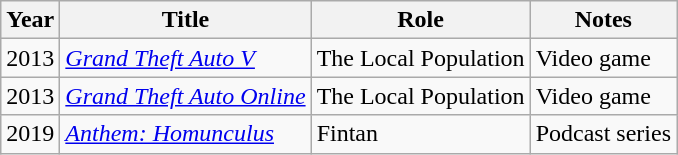<table class="wikitable">
<tr>
<th>Year</th>
<th>Title</th>
<th>Role</th>
<th>Notes</th>
</tr>
<tr>
<td>2013</td>
<td><em><a href='#'>Grand Theft Auto V</a></em></td>
<td>The Local Population</td>
<td>Video game</td>
</tr>
<tr>
<td>2013</td>
<td><em><a href='#'>Grand Theft Auto Online</a></em></td>
<td>The Local Population</td>
<td>Video game</td>
</tr>
<tr>
<td>2019</td>
<td><em><a href='#'>Anthem: Homunculus</a></em></td>
<td>Fintan</td>
<td>Podcast series</td>
</tr>
</table>
